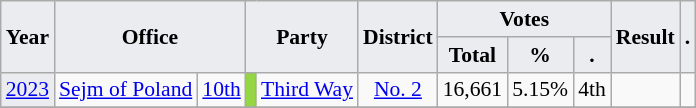<table class="wikitable" style="font-size:90%; text-align:center;">
<tr>
<th style="background-color:#EAECF0;" rowspan=2>Year</th>
<th colspan="2" rowspan="2" style="background-color:#EAECF0;">Office</th>
<th style="background-color:#EAECF0;" colspan=2 rowspan=2>Party</th>
<th style="background-color:#EAECF0;" colspan=1 rowspan=2>District</th>
<th style="background-color:#EAECF0;" colspan=3>Votes</th>
<th style="background-color:#EAECF0;" rowspan=2>Result</th>
<th style="background-color:#EAECF0;" rowspan=2>.</th>
</tr>
<tr>
<th style="background-color:#EAECF0;">Total</th>
<th style="background-color:#EAECF0;">%</th>
<th style="background-color:#EAECF0;">.</th>
</tr>
<tr>
<td style="background-color:#EAECF0;"><a href='#'>2023</a></td>
<td><a href='#'>Sejm of Poland</a></td>
<td><a href='#'>10th</a></td>
<td style="background-color:#96D544;;"></td>
<td><a href='#'>Third Way</a></td>
<td><a href='#'>No. 2</a></td>
<td>16,661</td>
<td>5.15%</td>
<td>4th</td>
<td></td>
<td></td>
</tr>
<tr>
</tr>
</table>
